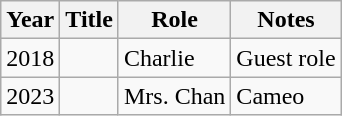<table class="wikitable">
<tr>
<th>Year</th>
<th>Title</th>
<th>Role</th>
<th>Notes</th>
</tr>
<tr>
<td>2018</td>
<td><em></em></td>
<td>Charlie</td>
<td>Guest role</td>
</tr>
<tr>
<td>2023</td>
<td><em></em></td>
<td>Mrs. Chan</td>
<td>Cameo</td>
</tr>
</table>
